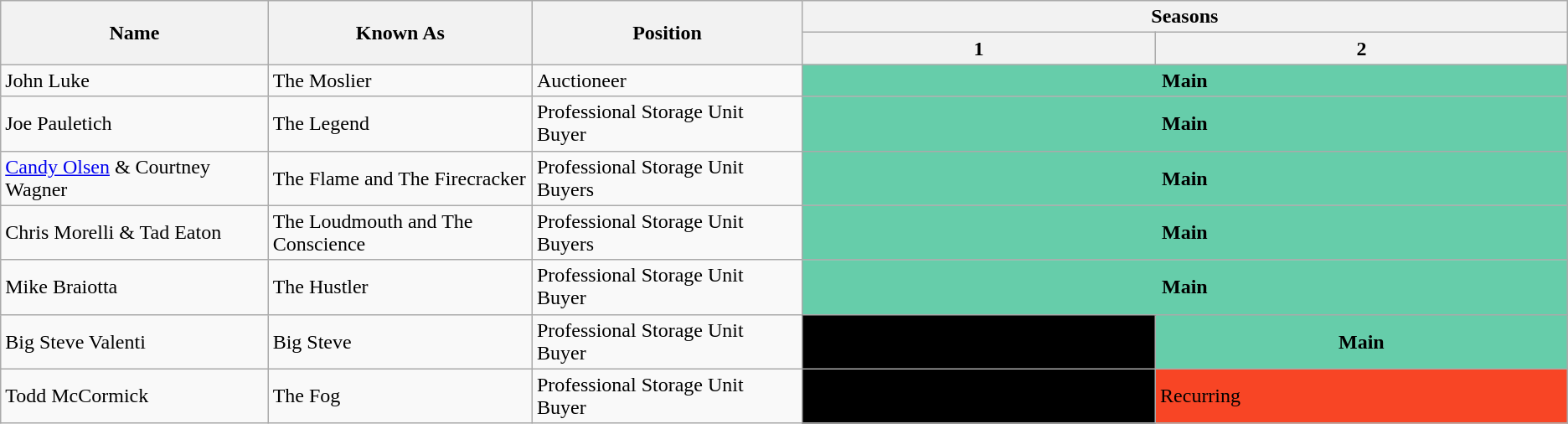<table class="wikitable">
<tr>
<th rowspan="2" style="width:1%;">Name</th>
<th rowspan="2" style="width:1%;">Known As</th>
<th rowspan="2" style="width:1%;">Position</th>
<th colspan="2" style="width:1%;">Seasons</th>
</tr>
<tr>
<th style="width:2%;">1</th>
<th style="width:2%;">2</th>
</tr>
<tr>
<td>John Luke</td>
<td>The Moslier</td>
<td>Auctioneer</td>
<th colspan="2" style="background:#66cdaa;"><strong>Main</strong></th>
</tr>
<tr>
<td>Joe Pauletich</td>
<td>The Legend</td>
<td>Professional Storage Unit Buyer</td>
<th colspan="2" style="background:#66cdaa;"><strong>Main</strong></th>
</tr>
<tr>
<td><a href='#'>Candy Olsen</a> & Courtney Wagner</td>
<td>The Flame and The Firecracker</td>
<td>Professional Storage Unit Buyers</td>
<th colspan="2" style="background:#66cdaa;"><strong>Main</strong></th>
</tr>
<tr>
<td>Chris Morelli & Tad Eaton</td>
<td>The Loudmouth and The Conscience</td>
<td>Professional Storage Unit Buyers</td>
<th colspan="2" style="background:#66cdaa;"><strong>Main</strong></th>
</tr>
<tr>
<td>Mike Braiotta</td>
<td>The Hustler</td>
<td>Professional Storage Unit Buyer</td>
<th colspan="2" style="background:#66cdaa;"><strong>Main</strong></th>
</tr>
<tr>
<td>Big Steve Valenti</td>
<td>Big Steve</td>
<td>Professional Storage Unit Buyer</td>
<td style="background:#000;"></td>
<th style="background:#66cdaa;"><strong>Main</strong></th>
</tr>
<tr>
<td>Todd McCormick</td>
<td>The Fog</td>
<td>Professional Storage Unit Buyer</td>
<td style="background:#000;"></td>
<td style="background:#f84525;" "text-align:center;">Recurring</td>
</tr>
</table>
